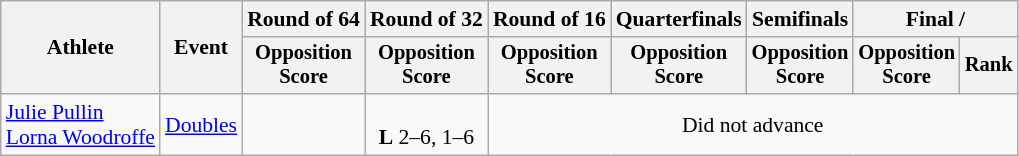<table class=wikitable style="font-size:90%">
<tr>
<th rowspan="2">Athlete</th>
<th rowspan="2">Event</th>
<th>Round of 64</th>
<th>Round of 32</th>
<th>Round of 16</th>
<th>Quarterfinals</th>
<th>Semifinals</th>
<th colspan=2>Final / </th>
</tr>
<tr style="font-size:95%">
<th>Opposition<br>Score</th>
<th>Opposition<br>Score</th>
<th>Opposition<br>Score</th>
<th>Opposition<br>Score</th>
<th>Opposition<br>Score</th>
<th>Opposition<br>Score</th>
<th>Rank</th>
</tr>
<tr align=center>
<td align=left><a href='#'>Julie Pullin</a><br><a href='#'>Lorna Woodroffe</a></td>
<td align=left><a href='#'>Doubles</a></td>
<td></td>
<td><br><strong>L</strong> 2–6, 1–6</td>
<td colspan=5>Did not advance</td>
</tr>
</table>
